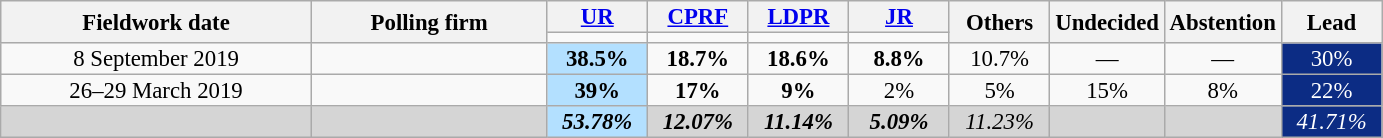<table class=wikitable style="font-size:95%; line-height:14px; text-align:center">
<tr>
<th style=width:200px; rowspan=2>Fieldwork date</th>
<th style=width:150px; rowspan=2>Polling firm</th>
<th style="width:60px;"><a href='#'>UR</a></th>
<th style="width:60px;"><a href='#'>CPRF</a></th>
<th style="width:60px;"><a href='#'>LDPR</a></th>
<th style="width:60px;"><a href='#'>JR</a></th>
<th style="width:60px;" rowspan=2>Others</th>
<th style="width:60px;" rowspan=2>Undecided</th>
<th style="width:60px;" rowspan=2>Abstention</th>
<th style="width:60px;" rowspan="2">Lead</th>
</tr>
<tr>
<td bgcolor=></td>
<td bgcolor=></td>
<td bgcolor=></td>
<td bgcolor=></td>
</tr>
<tr>
<td>8 September 2019</td>
<td> </td>
<td style="background:#B3E0FF"><strong>38.5%</strong></td>
<td><strong>18.7%</strong></td>
<td><strong>18.6%</strong></td>
<td><strong>8.8%</strong></td>
<td>10.7%</td>
<td>—</td>
<td>—</td>
<td style="background:#0C2C84; color:white;">30%</td>
</tr>
<tr>
<td>26–29 March 2019</td>
<td></td>
<td style="background:#B3E0FF"><strong>39%</strong></td>
<td><strong>17%</strong></td>
<td><strong>9%</strong></td>
<td>2%</td>
<td>5%</td>
<td>15%</td>
<td>8%</td>
<td style="background:#0C2C84; color:white;">22%</td>
</tr>
<tr>
<td style="background:#D5D5D5"></td>
<td style="background:#D5D5D5"></td>
<td style="background:#B3E0FF"><strong><em>53.78%</em></strong></td>
<td style="background:#D5D5D5"><strong><em>12.07%</em></strong></td>
<td style="background:#D5D5D5"><strong><em>11.14%</em></strong></td>
<td style="background:#D5D5D5"><strong><em>5.09%</em></strong></td>
<td style="background:#D5D5D5"><em>11.23%</em></td>
<td style="background:#D5D5D5"></td>
<td style="background:#D5D5D5"></td>
<td style="background:#0C2C84; color:white;"><em>41.71%</em></td>
</tr>
</table>
